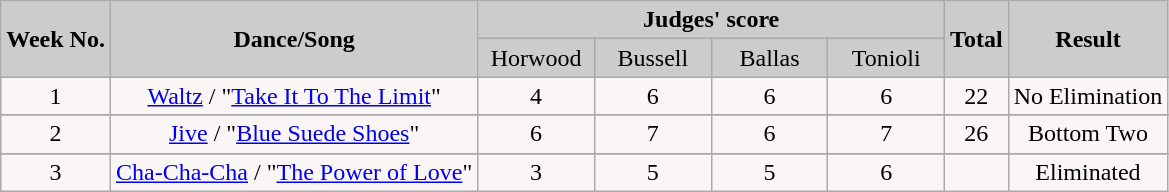<table class="wikitable">
<tr>
<td rowspan="2" style="background:#CCCCCC;" align="Center"><strong>Week No.</strong></td>
<td rowspan="2" style="background:#CCCCCC;" align="Center"><strong>Dance/Song</strong></td>
<td colspan="4" style="background:#CCCCCC;" align="Center"><strong>Judges' score</strong></td>
<td rowspan="2" style="background:#CCCCCC;" align="Center"><strong>Total</strong></td>
<td rowspan="2" style="background:#CCCCCC;" align="Center"><strong>Result</strong></td>
</tr>
<tr>
<td style="background:#CCCCCC;" width="10%" align="center">Horwood</td>
<td style="background:#CCCCCC;" width="10%" align="center">Bussell</td>
<td style="background:#CCCCCC;" width="10%" align="center">Ballas</td>
<td style="background:#CCCCCC;" width="10%" align="center">Tonioli</td>
</tr>
<tr>
</tr>
<tr>
<td style="text-align:center; background:#faf6f6;">1</td>
<td style="text-align:center; background:#faf6f6;"><a href='#'>Waltz</a> / "<a href='#'>Take It To The Limit</a>"</td>
<td style="text-align:center; background:#faf6f6;">4</td>
<td style="text-align:center; background:#faf6f6;">6</td>
<td style="text-align:center; background:#faf6f6;">6</td>
<td style="text-align:center; background:#faf6f6;">6</td>
<td style="text-align:center; background:#faf6f6;">22</td>
<td style="text-align:center; background:#faf6f6;">No Elimination</td>
</tr>
<tr>
</tr>
<tr>
<td style="text-align:center; background:#faf6f6;">2</td>
<td style="text-align:center; background:#faf6f6;"><a href='#'>Jive</a> / "<a href='#'>Blue Suede Shoes</a>"</td>
<td style="text-align:center; background:#faf6f6;">6</td>
<td style="text-align:center; background:#faf6f6;">7</td>
<td style="text-align:center; background:#faf6f6;">6</td>
<td style="text-align:center; background:#faf6f6;">7</td>
<td style="text-align:center; background:#faf6f6;">26</td>
<td style="text-align:center; background:#faf6f6;">Bottom Two</td>
</tr>
<tr>
</tr>
<tr>
<td style="text-align:center; background:#faf6f6;">3</td>
<td style="text-align:center; background:#faf6f6;"><a href='#'>Cha-Cha-Cha</a> / "<a href='#'>The Power of Love</a>"</td>
<td style="text-align:center; background:#faf6f6;">3</td>
<td style="text-align:center; background:#faf6f6;">5</td>
<td style="text-align:center; background:#faf6f6;">5</td>
<td style="text-align:center; background:#faf6f6;">6</td>
<td style="text-align:center; background:#faf6f6;"></td>
<td style="text-align:center; background:#faf6f6;">Eliminated</td>
</tr>
</table>
